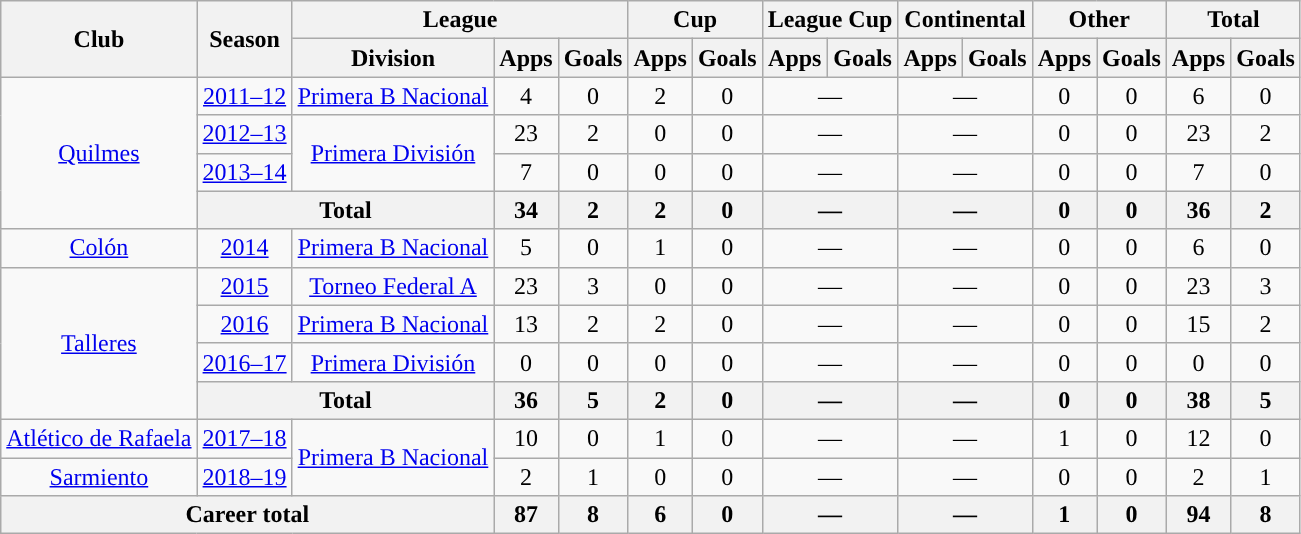<table class="wikitable" style="text-align:center">
<tr>
<th rowspan="2">Club</th>
<th rowspan="2">Season</th>
<th colspan="3">League</th>
<th colspan="2">Cup</th>
<th colspan="2">League Cup</th>
<th colspan="2">Continental</th>
<th colspan="2">Other</th>
<th colspan="2">Total</th>
</tr>
<tr>
<th>Division</th>
<th>Apps</th>
<th>Goals</th>
<th>Apps</th>
<th>Goals</th>
<th>Apps</th>
<th>Goals</th>
<th>Apps</th>
<th>Goals</th>
<th>Apps</th>
<th>Goals</th>
<th>Apps</th>
<th>Goals</th>
</tr>
<tr>
<td rowspan="4"><a href='#'>Quilmes</a></td>
<td><a href='#'>2011–12</a></td>
<td rowspan="1"><a href='#'>Primera B Nacional</a></td>
<td>4</td>
<td>0</td>
<td>2</td>
<td>0</td>
<td colspan="2">—</td>
<td colspan="2">—</td>
<td>0</td>
<td>0</td>
<td>6</td>
<td>0</td>
</tr>
<tr>
<td><a href='#'>2012–13</a></td>
<td rowspan="2"><a href='#'>Primera División</a></td>
<td>23</td>
<td>2</td>
<td>0</td>
<td>0</td>
<td colspan="2">—</td>
<td colspan="2">—</td>
<td>0</td>
<td>0</td>
<td>23</td>
<td>2</td>
</tr>
<tr>
<td><a href='#'>2013–14</a></td>
<td>7</td>
<td>0</td>
<td>0</td>
<td>0</td>
<td colspan="2">—</td>
<td colspan="2">—</td>
<td>0</td>
<td>0</td>
<td>7</td>
<td>0</td>
</tr>
<tr>
<th colspan="2">Total</th>
<th>34</th>
<th>2</th>
<th>2</th>
<th>0</th>
<th colspan="2">—</th>
<th colspan="2">—</th>
<th>0</th>
<th>0</th>
<th>36</th>
<th>2</th>
</tr>
<tr>
<td rowspan="1"><a href='#'>Colón</a></td>
<td><a href='#'>2014</a></td>
<td rowspan="1"><a href='#'>Primera B Nacional</a></td>
<td>5</td>
<td>0</td>
<td>1</td>
<td>0</td>
<td colspan="2">—</td>
<td colspan="2">—</td>
<td>0</td>
<td>0</td>
<td>6</td>
<td>0</td>
</tr>
<tr>
<td rowspan="4"><a href='#'>Talleres</a></td>
<td><a href='#'>2015</a></td>
<td rowspan="1"><a href='#'>Torneo Federal A</a></td>
<td>23</td>
<td>3</td>
<td>0</td>
<td>0</td>
<td colspan="2">—</td>
<td colspan="2">—</td>
<td>0</td>
<td>0</td>
<td>23</td>
<td>3</td>
</tr>
<tr>
<td><a href='#'>2016</a></td>
<td rowspan="1"><a href='#'>Primera B Nacional</a></td>
<td>13</td>
<td>2</td>
<td>2</td>
<td>0</td>
<td colspan="2">—</td>
<td colspan="2">—</td>
<td>0</td>
<td>0</td>
<td>15</td>
<td>2</td>
</tr>
<tr>
<td><a href='#'>2016–17</a></td>
<td rowspan="1"><a href='#'>Primera División</a></td>
<td>0</td>
<td>0</td>
<td>0</td>
<td>0</td>
<td colspan="2">—</td>
<td colspan="2">—</td>
<td>0</td>
<td>0</td>
<td>0</td>
<td>0</td>
</tr>
<tr>
<th colspan="2">Total</th>
<th>36</th>
<th>5</th>
<th>2</th>
<th>0</th>
<th colspan="2">—</th>
<th colspan="2">—</th>
<th>0</th>
<th>0</th>
<th>38</th>
<th>5</th>
</tr>
<tr>
<td rowspan="1"><a href='#'>Atlético de Rafaela</a></td>
<td><a href='#'>2017–18</a></td>
<td rowspan="2"><a href='#'>Primera B Nacional</a></td>
<td>10</td>
<td>0</td>
<td>1</td>
<td>0</td>
<td colspan="2">—</td>
<td colspan="2">—</td>
<td>1</td>
<td>0</td>
<td>12</td>
<td>0</td>
</tr>
<tr>
<td rowspan="1"><a href='#'>Sarmiento</a></td>
<td><a href='#'>2018–19</a></td>
<td>2</td>
<td>1</td>
<td>0</td>
<td>0</td>
<td colspan="2">—</td>
<td colspan="2">—</td>
<td>0</td>
<td>0</td>
<td>2</td>
<td>1</td>
</tr>
<tr>
<th colspan="3">Career total</th>
<th>87</th>
<th>8</th>
<th>6</th>
<th>0</th>
<th colspan="2">—</th>
<th colspan="2">—</th>
<th>1</th>
<th>0</th>
<th>94</th>
<th>8</th>
</tr>
</table>
